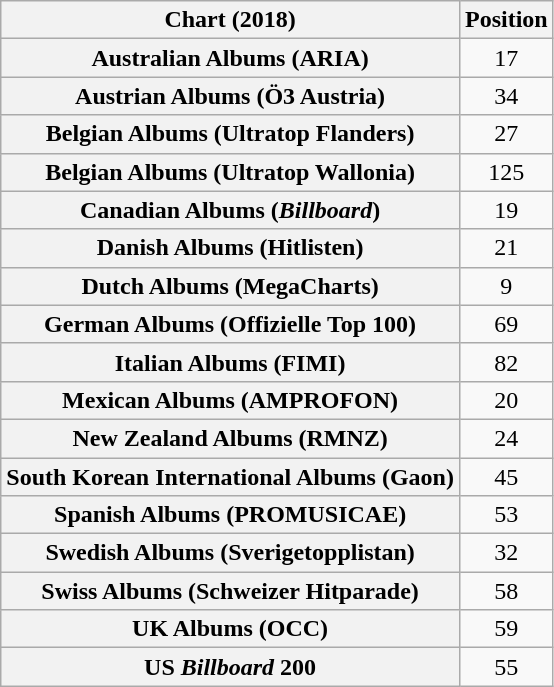<table class="wikitable sortable plainrowheaders" style="text-align:center">
<tr>
<th scope="col">Chart (2018)</th>
<th scope="col">Position</th>
</tr>
<tr>
<th scope="row">Australian Albums (ARIA)</th>
<td>17</td>
</tr>
<tr>
<th scope="row">Austrian Albums (Ö3 Austria)</th>
<td>34</td>
</tr>
<tr>
<th scope="row">Belgian Albums (Ultratop Flanders)</th>
<td>27</td>
</tr>
<tr>
<th scope="row">Belgian Albums (Ultratop Wallonia)</th>
<td>125</td>
</tr>
<tr>
<th scope="row">Canadian Albums (<em>Billboard</em>)</th>
<td>19</td>
</tr>
<tr>
<th scope="row">Danish Albums (Hitlisten)</th>
<td>21</td>
</tr>
<tr>
<th scope="row">Dutch Albums (MegaCharts)</th>
<td>9</td>
</tr>
<tr>
<th scope="row">German Albums (Offizielle Top 100)</th>
<td>69</td>
</tr>
<tr>
<th scope="row">Italian Albums (FIMI)</th>
<td>82</td>
</tr>
<tr>
<th scope="row">Mexican Albums (AMPROFON)</th>
<td>20</td>
</tr>
<tr>
<th scope="row">New Zealand Albums (RMNZ)</th>
<td>24</td>
</tr>
<tr>
<th scope="row">South Korean International Albums (Gaon)</th>
<td>45</td>
</tr>
<tr>
<th scope="row">Spanish Albums (PROMUSICAE)</th>
<td>53</td>
</tr>
<tr>
<th scope="row">Swedish Albums (Sverigetopplistan)</th>
<td>32</td>
</tr>
<tr>
<th scope="row">Swiss Albums (Schweizer Hitparade)</th>
<td>58</td>
</tr>
<tr>
<th scope="row">UK Albums (OCC)</th>
<td>59</td>
</tr>
<tr>
<th scope="row">US <em>Billboard</em> 200</th>
<td>55</td>
</tr>
</table>
